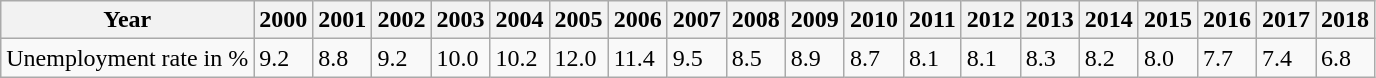<table class="wikitable">
<tr>
<th>Year</th>
<th>2000</th>
<th>2001</th>
<th>2002</th>
<th>2003</th>
<th>2004</th>
<th>2005</th>
<th>2006</th>
<th>2007</th>
<th>2008</th>
<th>2009</th>
<th>2010</th>
<th>2011</th>
<th>2012</th>
<th>2013</th>
<th>2014</th>
<th>2015</th>
<th>2016</th>
<th>2017</th>
<th>2018</th>
</tr>
<tr>
<td>Unemployment rate in %</td>
<td>9.2</td>
<td>8.8</td>
<td>9.2</td>
<td>10.0</td>
<td>10.2</td>
<td>12.0</td>
<td>11.4</td>
<td>9.5</td>
<td>8.5</td>
<td>8.9</td>
<td>8.7</td>
<td>8.1</td>
<td>8.1</td>
<td>8.3</td>
<td>8.2</td>
<td>8.0</td>
<td>7.7</td>
<td>7.4</td>
<td>6.8</td>
</tr>
</table>
